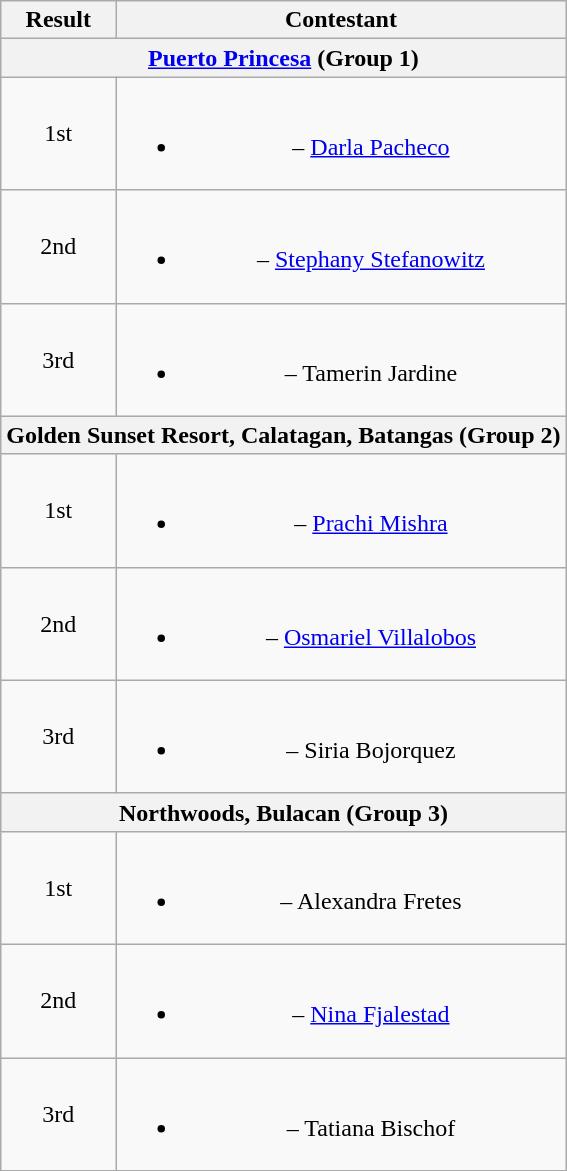<table class="wikitable" style="text-align:center;">
<tr>
<th>Result</th>
<th>Contestant</th>
</tr>
<tr>
<th colspan=2><a href='#'>Puerto Princesa</a> (Group 1)</th>
</tr>
<tr>
<td>1st</td>
<td><br><ul><li> – <a href='#'>Darla Pacheco</a></li></ul></td>
</tr>
<tr>
<td>2nd</td>
<td><br><ul><li> – <a href='#'>Stephany Stefanowitz</a></li></ul></td>
</tr>
<tr>
<td>3rd</td>
<td><br><ul><li> – Tamerin Jardine</li></ul></td>
</tr>
<tr>
<th colspan=2>Golden Sunset Resort, Calatagan, Batangas (Group 2)</th>
</tr>
<tr>
<td>1st</td>
<td><br><ul><li> – <a href='#'>Prachi Mishra</a></li></ul></td>
</tr>
<tr>
<td>2nd</td>
<td><br><ul><li> – <a href='#'>Osmariel Villalobos</a></li></ul></td>
</tr>
<tr>
<td>3rd</td>
<td><br><ul><li> – Siria Bojorquez</li></ul></td>
</tr>
<tr>
<th colspan=2>Northwoods, Bulacan (Group 3)</th>
</tr>
<tr>
<td>1st</td>
<td><br><ul><li> – Alexandra Fretes</li></ul></td>
</tr>
<tr>
<td>2nd</td>
<td><br><ul><li> – <a href='#'>Nina Fjalestad</a></li></ul></td>
</tr>
<tr>
<td>3rd</td>
<td><br><ul><li> – Tatiana Bischof</li></ul></td>
</tr>
</table>
